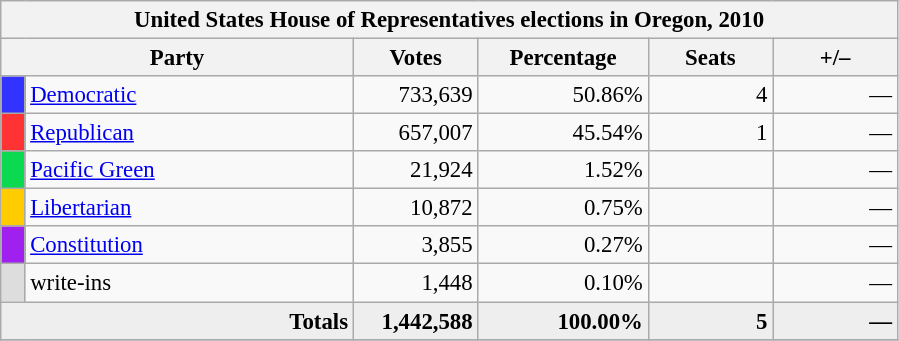<table class="wikitable" style="font-size: 95%;">
<tr>
<th colspan="6">United States House of Representatives elections in Oregon, 2010</th>
</tr>
<tr>
<th colspan=2 style="width: 15em">Party</th>
<th style="width: 5em">Votes</th>
<th style="width: 7em">Percentage</th>
<th style="width: 5em">Seats</th>
<th style="width: 5em">+/–</th>
</tr>
<tr>
<th style="background-color:#3333FF; width: 3px"></th>
<td style="width: 130px"><a href='#'>Democratic</a></td>
<td align="right">733,639</td>
<td align="right">50.86%</td>
<td align="right">4</td>
<td align="right">—</td>
</tr>
<tr>
<th style="background-color:#FF3333; width: 3px"></th>
<td style="width: 130px"><a href='#'>Republican</a></td>
<td align="right">657,007</td>
<td align="right">45.54%</td>
<td align="right">1</td>
<td align="right">—</td>
</tr>
<tr>
<th style="background-color:#0BDA51; width: 3px"></th>
<td style="width: 130px"><a href='#'>Pacific Green</a></td>
<td align="right">21,924</td>
<td align="right">1.52%</td>
<td align="right"></td>
<td align="right">—</td>
</tr>
<tr>
<th style="background-color:#FFCC00; width: 3px"></th>
<td style="width: 130px"><a href='#'>Libertarian</a></td>
<td align="right">10,872</td>
<td align="right">0.75%</td>
<td align="right"></td>
<td align="right">—</td>
</tr>
<tr>
<th style="background-color:#A020F0; width: 3px"></th>
<td style="width: 130px"><a href='#'>Constitution</a></td>
<td align="right">3,855</td>
<td align="right">0.27%</td>
<td align="right"></td>
<td align="right">—</td>
</tr>
<tr>
<th style="background-color:#DDDDDD; width: 3px"></th>
<td style="width: 130px">write-ins</td>
<td align="right">1,448</td>
<td align="right">0.10%</td>
<td align="right"></td>
<td align="right">—</td>
</tr>
<tr bgcolor="#EEEEEE">
<td colspan="2" align="right"><strong>Totals</strong></td>
<td align="right"><strong>1,442,588</strong></td>
<td align="right"><strong>100.00%</strong></td>
<td align="right"><strong>5</strong></td>
<td align="right"><strong>—</strong></td>
</tr>
<tr bgcolor="#EEEEEE">
</tr>
</table>
